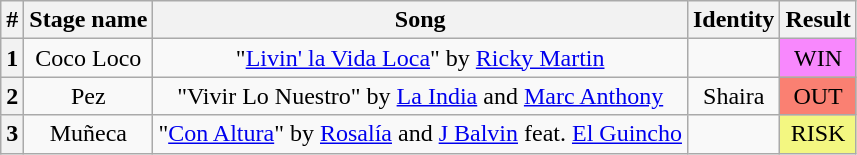<table class="wikitable plainrowheaders" style="text-align: center">
<tr>
<th>#</th>
<th>Stage name</th>
<th>Song</th>
<th>Identity</th>
<th>Result</th>
</tr>
<tr>
<th>1</th>
<td>Coco Loco</td>
<td>"<a href='#'>Livin' la Vida Loca</a>" by <a href='#'>Ricky Martin</a></td>
<td></td>
<td bgcolor=#F888FD>WIN</td>
</tr>
<tr>
<th>2</th>
<td>Pez</td>
<td>"Vivir Lo Nuestro" by <a href='#'>La India</a> and <a href='#'>Marc Anthony</a></td>
<td>Shaira</td>
<td bgcolor=salmon>OUT</td>
</tr>
<tr>
<th>3</th>
<td>Muñeca</td>
<td>"<a href='#'>Con Altura</a>" by <a href='#'>Rosalía</a> and <a href='#'>J Balvin</a> feat. <a href='#'>El Guincho</a></td>
<td></td>
<td bgcolor=#F3F781>RISK</td>
</tr>
</table>
